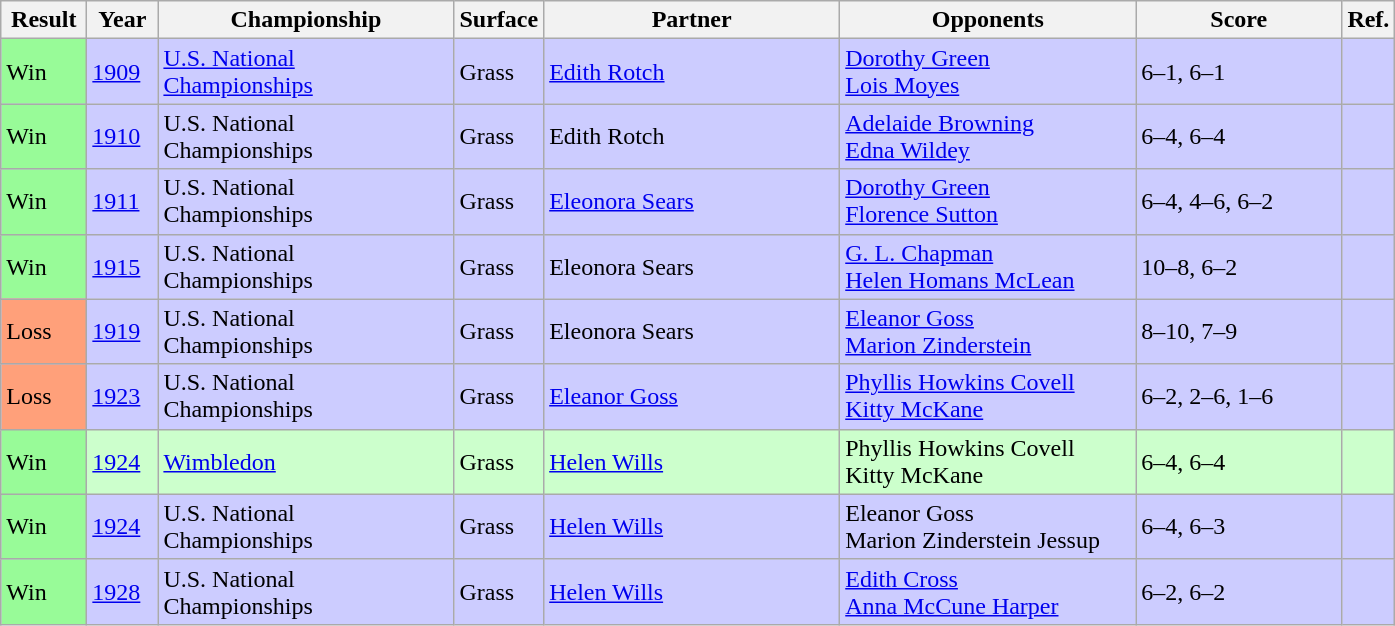<table class="sortable wikitable">
<tr>
<th style="width:50px">Result</th>
<th style="width:40px">Year</th>
<th style="width:190px">Championship</th>
<th style="width:50px">Surface</th>
<th style="width:190px">Partner</th>
<th style="width:190px">Opponents</th>
<th style="width:130px" class="unsortable">Score</th>
<th style="width:15px" class="unsortable">Ref.</th>
</tr>
<tr style="background:#ccf;">
<td style="background:#98fb98;">Win</td>
<td><a href='#'>1909</a></td>
<td><a href='#'>U.S. National Championships</a></td>
<td>Grass</td>
<td> <a href='#'>Edith Rotch</a></td>
<td> <a href='#'>Dorothy Green</a><br> <a href='#'>Lois Moyes</a></td>
<td>6–1, 6–1</td>
<td></td>
</tr>
<tr style="background:#ccf;">
<td style="background:#98fb98;">Win</td>
<td><a href='#'>1910</a></td>
<td>U.S. National Championships</td>
<td>Grass</td>
<td> Edith Rotch</td>
<td> <a href='#'>Adelaide Browning</a><br> <a href='#'>Edna Wildey</a></td>
<td>6–4, 6–4</td>
<td></td>
</tr>
<tr style="background:#ccf;">
<td style="background:#98fb98;">Win</td>
<td><a href='#'>1911</a></td>
<td>U.S. National Championships</td>
<td>Grass</td>
<td> <a href='#'>Eleonora Sears</a></td>
<td> <a href='#'>Dorothy Green</a><br> <a href='#'>Florence Sutton</a></td>
<td>6–4, 4–6, 6–2</td>
<td></td>
</tr>
<tr style="background:#ccf;">
<td style="background:#98fb98;">Win</td>
<td><a href='#'>1915</a></td>
<td>U.S. National Championships</td>
<td>Grass</td>
<td> Eleonora Sears</td>
<td> <a href='#'>G. L. Chapman</a><br> <a href='#'>Helen Homans McLean</a></td>
<td>10–8, 6–2</td>
<td></td>
</tr>
<tr style="background:#ccf;">
<td style="background:#ffa07a;">Loss</td>
<td><a href='#'>1919</a></td>
<td>U.S. National Championships</td>
<td>Grass</td>
<td> Eleonora Sears</td>
<td> <a href='#'>Eleanor Goss</a><br> <a href='#'>Marion Zinderstein</a></td>
<td>8–10, 7–9</td>
<td></td>
</tr>
<tr style="background:#ccf;">
<td style="background:#ffa07a;">Loss</td>
<td><a href='#'>1923</a></td>
<td>U.S. National Championships</td>
<td>Grass</td>
<td> <a href='#'>Eleanor Goss</a></td>
<td> <a href='#'>Phyllis Howkins Covell</a><br> <a href='#'>Kitty McKane</a></td>
<td>6–2, 2–6, 1–6</td>
<td></td>
</tr>
<tr bgcolor= #cfc>
<td style="background:#98fb98;">Win</td>
<td><a href='#'>1924</a></td>
<td><a href='#'>Wimbledon</a></td>
<td>Grass</td>
<td> <a href='#'>Helen Wills</a></td>
<td> Phyllis Howkins Covell<br> Kitty McKane</td>
<td>6–4, 6–4</td>
<td></td>
</tr>
<tr style="background:#ccf;">
<td style="background:#98fb98;">Win</td>
<td><a href='#'>1924</a></td>
<td>U.S. National Championships</td>
<td>Grass</td>
<td> <a href='#'>Helen Wills</a></td>
<td> Eleanor Goss<br> Marion Zinderstein Jessup</td>
<td>6–4, 6–3</td>
<td></td>
</tr>
<tr style="background:#ccf;">
<td style="background:#98fb98;">Win</td>
<td><a href='#'>1928</a></td>
<td>U.S. National Championships</td>
<td>Grass</td>
<td> <a href='#'>Helen Wills</a></td>
<td> <a href='#'>Edith Cross</a><br> <a href='#'>Anna McCune Harper</a></td>
<td>6–2, 6–2</td>
<td></td>
</tr>
</table>
